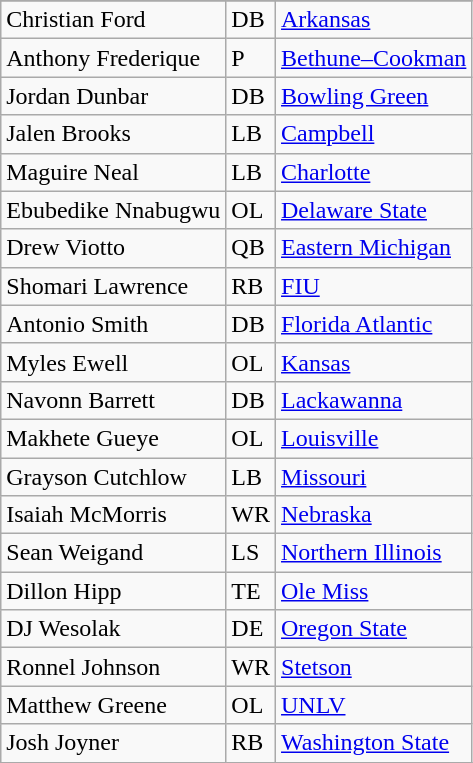<table class="wikitable sortable">
<tr>
</tr>
<tr>
<td>Christian Ford</td>
<td>DB</td>
<td><a href='#'>Arkansas</a></td>
</tr>
<tr>
<td>Anthony Frederique</td>
<td>P</td>
<td><a href='#'>Bethune–Cookman</a></td>
</tr>
<tr>
<td>Jordan Dunbar</td>
<td>DB</td>
<td><a href='#'>Bowling Green</a></td>
</tr>
<tr>
<td>Jalen Brooks</td>
<td>LB</td>
<td><a href='#'>Campbell</a></td>
</tr>
<tr>
<td>Maguire Neal</td>
<td>LB</td>
<td><a href='#'>Charlotte</a></td>
</tr>
<tr>
<td>Ebubedike Nnabugwu</td>
<td>OL</td>
<td><a href='#'>Delaware State</a></td>
</tr>
<tr>
<td>Drew Viotto</td>
<td>QB</td>
<td><a href='#'>Eastern Michigan</a></td>
</tr>
<tr>
<td>Shomari Lawrence</td>
<td>RB</td>
<td><a href='#'>FIU</a></td>
</tr>
<tr>
<td>Antonio Smith</td>
<td>DB</td>
<td><a href='#'>Florida Atlantic</a></td>
</tr>
<tr>
<td>Myles Ewell</td>
<td>OL</td>
<td><a href='#'>Kansas</a></td>
</tr>
<tr>
<td>Navonn Barrett</td>
<td>DB</td>
<td><a href='#'>Lackawanna</a></td>
</tr>
<tr>
<td>Makhete Gueye</td>
<td>OL</td>
<td><a href='#'>Louisville</a></td>
</tr>
<tr>
<td>Grayson Cutchlow</td>
<td>LB</td>
<td><a href='#'>Missouri</a></td>
</tr>
<tr>
<td>Isaiah McMorris</td>
<td>WR</td>
<td><a href='#'>Nebraska</a></td>
</tr>
<tr>
<td>Sean Weigand</td>
<td>LS</td>
<td><a href='#'>Northern Illinois</a></td>
</tr>
<tr>
<td>Dillon Hipp</td>
<td>TE</td>
<td><a href='#'>Ole Miss</a></td>
</tr>
<tr>
<td>DJ Wesolak</td>
<td>DE</td>
<td><a href='#'>Oregon State</a></td>
</tr>
<tr>
<td>Ronnel Johnson</td>
<td>WR</td>
<td><a href='#'>Stetson</a></td>
</tr>
<tr>
<td>Matthew Greene</td>
<td>OL</td>
<td><a href='#'>UNLV</a></td>
</tr>
<tr>
<td>Josh Joyner</td>
<td>RB</td>
<td><a href='#'>Washington State</a></td>
</tr>
<tr>
</tr>
</table>
